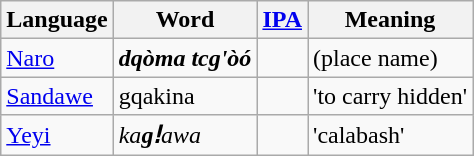<table class="wikitable">
<tr>
<th>Language</th>
<th>Word</th>
<th><a href='#'>IPA</a></th>
<th>Meaning</th>
</tr>
<tr>
<td><a href='#'>Naro</a></td>
<td><strong><em>dq<strong>òma tcg'òó<em></td>
<td align=center>  </td>
<td>(place name)</td>
</tr>
<tr>
<td><a href='#'>Sandawe</a></td>
<td></em></strong>gq</strong>akina</em></td>
<td align=center>  </td>
<td>'to carry hidden'</td>
</tr>
<tr>
<td><a href='#'>Yeyi</a></td>
<td><em>ka<strong>gǃ</strong>awa</em></td>
<td align=center>  </td>
<td>'calabash'</td>
</tr>
</table>
